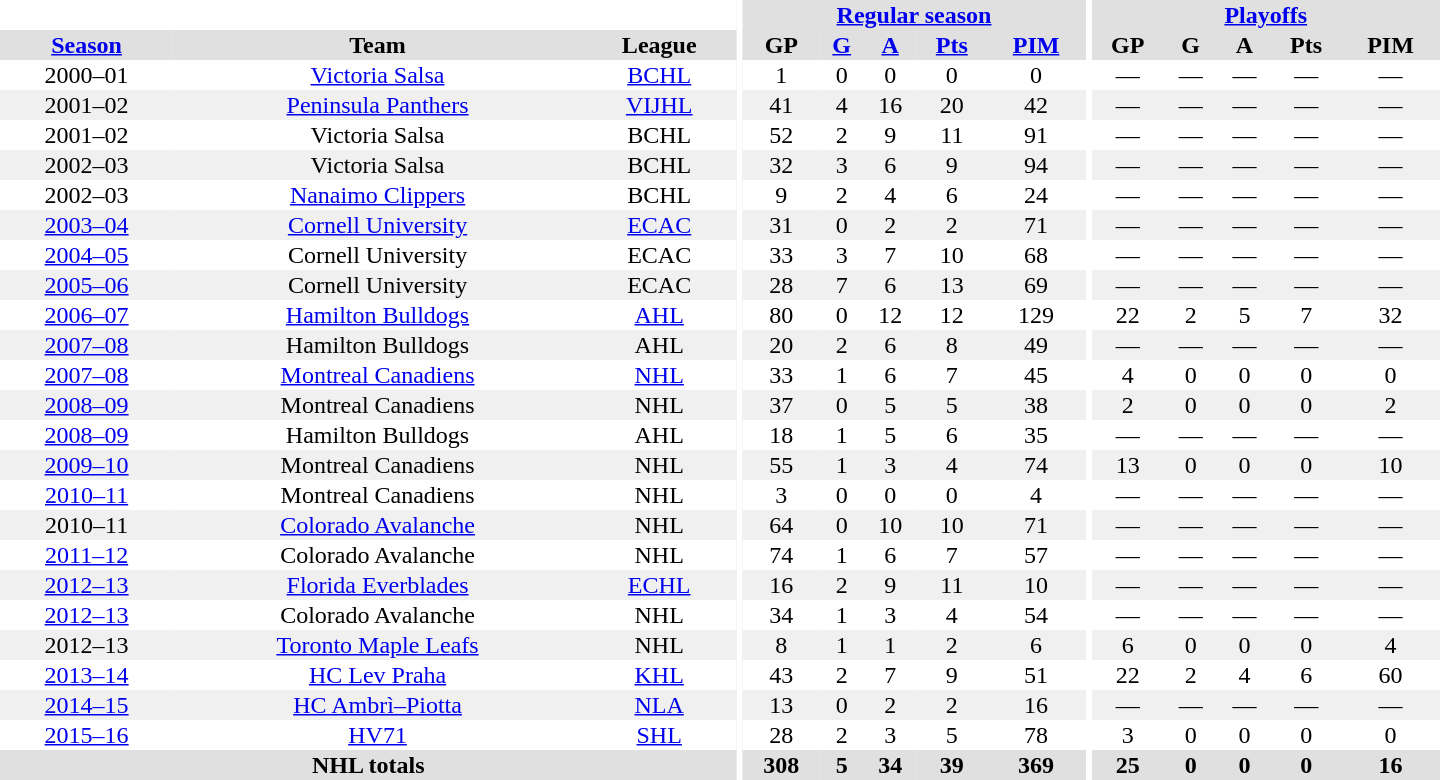<table border="0" cellpadding="1" cellspacing="0" style="text-align:center; width:60em">
<tr bgcolor="#e0e0e0">
<th colspan="3" bgcolor="#ffffff"></th>
<th rowspan="99" bgcolor="#ffffff"></th>
<th colspan="5"><a href='#'>Regular season</a></th>
<th rowspan="99" bgcolor="#ffffff"></th>
<th colspan="5"><a href='#'>Playoffs</a></th>
</tr>
<tr bgcolor="#e0e0e0">
<th><a href='#'>Season</a></th>
<th>Team</th>
<th>League</th>
<th>GP</th>
<th><a href='#'>G</a></th>
<th><a href='#'>A</a></th>
<th><a href='#'>Pts</a></th>
<th><a href='#'>PIM</a></th>
<th>GP</th>
<th>G</th>
<th>A</th>
<th>Pts</th>
<th>PIM</th>
</tr>
<tr>
<td>2000–01</td>
<td><a href='#'>Victoria Salsa</a></td>
<td><a href='#'>BCHL</a></td>
<td>1</td>
<td>0</td>
<td>0</td>
<td>0</td>
<td>0</td>
<td>—</td>
<td>—</td>
<td>—</td>
<td>—</td>
<td>—</td>
</tr>
<tr bgcolor="#f0f0f0">
<td>2001–02</td>
<td><a href='#'>Peninsula Panthers</a></td>
<td><a href='#'>VIJHL</a></td>
<td>41</td>
<td>4</td>
<td>16</td>
<td>20</td>
<td>42</td>
<td>—</td>
<td>—</td>
<td>—</td>
<td>—</td>
<td>—</td>
</tr>
<tr>
<td>2001–02</td>
<td>Victoria Salsa</td>
<td>BCHL</td>
<td>52</td>
<td>2</td>
<td>9</td>
<td>11</td>
<td>91</td>
<td>—</td>
<td>—</td>
<td>—</td>
<td>—</td>
<td>—</td>
</tr>
<tr bgcolor="#f0f0f0">
<td>2002–03</td>
<td>Victoria Salsa</td>
<td>BCHL</td>
<td>32</td>
<td>3</td>
<td>6</td>
<td>9</td>
<td>94</td>
<td>—</td>
<td>—</td>
<td>—</td>
<td>—</td>
<td>—</td>
</tr>
<tr>
<td>2002–03</td>
<td><a href='#'>Nanaimo Clippers</a></td>
<td>BCHL</td>
<td>9</td>
<td>2</td>
<td>4</td>
<td>6</td>
<td>24</td>
<td>—</td>
<td>—</td>
<td>—</td>
<td>—</td>
<td>—</td>
</tr>
<tr style="background:#f0f0f0;">
<td><a href='#'>2003–04</a></td>
<td><a href='#'>Cornell University</a></td>
<td><a href='#'>ECAC</a></td>
<td>31</td>
<td>0</td>
<td>2</td>
<td>2</td>
<td>71</td>
<td>—</td>
<td>—</td>
<td>—</td>
<td>—</td>
<td>—</td>
</tr>
<tr>
<td><a href='#'>2004–05</a></td>
<td>Cornell University</td>
<td>ECAC</td>
<td>33</td>
<td>3</td>
<td>7</td>
<td>10</td>
<td>68</td>
<td>—</td>
<td>—</td>
<td>—</td>
<td>—</td>
<td>—</td>
</tr>
<tr style="background:#f0f0f0;">
<td><a href='#'>2005–06</a></td>
<td>Cornell University</td>
<td>ECAC</td>
<td>28</td>
<td>7</td>
<td>6</td>
<td>13</td>
<td>69</td>
<td>—</td>
<td>—</td>
<td>—</td>
<td>—</td>
<td>—</td>
</tr>
<tr>
<td><a href='#'>2006–07</a></td>
<td><a href='#'>Hamilton Bulldogs</a></td>
<td><a href='#'>AHL</a></td>
<td>80</td>
<td>0</td>
<td>12</td>
<td>12</td>
<td>129</td>
<td>22</td>
<td>2</td>
<td>5</td>
<td>7</td>
<td>32</td>
</tr>
<tr style="background:#f0f0f0;">
<td><a href='#'>2007–08</a></td>
<td>Hamilton Bulldogs</td>
<td>AHL</td>
<td>20</td>
<td>2</td>
<td>6</td>
<td>8</td>
<td>49</td>
<td>—</td>
<td>—</td>
<td>—</td>
<td>—</td>
<td>—</td>
</tr>
<tr>
<td><a href='#'>2007–08</a></td>
<td><a href='#'>Montreal Canadiens</a></td>
<td><a href='#'>NHL</a></td>
<td>33</td>
<td>1</td>
<td>6</td>
<td>7</td>
<td>45</td>
<td>4</td>
<td>0</td>
<td>0</td>
<td>0</td>
<td>0</td>
</tr>
<tr style="background:#f0f0f0;">
<td><a href='#'>2008–09</a></td>
<td>Montreal Canadiens</td>
<td>NHL</td>
<td>37</td>
<td>0</td>
<td>5</td>
<td>5</td>
<td>38</td>
<td>2</td>
<td>0</td>
<td>0</td>
<td>0</td>
<td>2</td>
</tr>
<tr>
<td><a href='#'>2008–09</a></td>
<td>Hamilton Bulldogs</td>
<td>AHL</td>
<td>18</td>
<td>1</td>
<td>5</td>
<td>6</td>
<td>35</td>
<td>—</td>
<td>—</td>
<td>—</td>
<td>—</td>
<td>—</td>
</tr>
<tr style="background:#f0f0f0;">
<td><a href='#'>2009–10</a></td>
<td>Montreal Canadiens</td>
<td>NHL</td>
<td>55</td>
<td>1</td>
<td>3</td>
<td>4</td>
<td>74</td>
<td>13</td>
<td>0</td>
<td>0</td>
<td>0</td>
<td>10</td>
</tr>
<tr>
<td><a href='#'>2010–11</a></td>
<td>Montreal Canadiens</td>
<td>NHL</td>
<td>3</td>
<td>0</td>
<td>0</td>
<td>0</td>
<td>4</td>
<td>—</td>
<td>—</td>
<td>—</td>
<td>—</td>
<td>—</td>
</tr>
<tr style="background:#f0f0f0;">
<td>2010–11</td>
<td><a href='#'>Colorado Avalanche</a></td>
<td>NHL</td>
<td>64</td>
<td>0</td>
<td>10</td>
<td>10</td>
<td>71</td>
<td>—</td>
<td>—</td>
<td>—</td>
<td>—</td>
<td>—</td>
</tr>
<tr>
<td><a href='#'>2011–12</a></td>
<td>Colorado Avalanche</td>
<td>NHL</td>
<td>74</td>
<td>1</td>
<td>6</td>
<td>7</td>
<td>57</td>
<td>—</td>
<td>—</td>
<td>—</td>
<td>—</td>
<td>—</td>
</tr>
<tr style="background:#f0f0f0;">
<td><a href='#'>2012–13</a></td>
<td><a href='#'>Florida Everblades</a></td>
<td><a href='#'>ECHL</a></td>
<td>16</td>
<td>2</td>
<td>9</td>
<td>11</td>
<td>10</td>
<td>—</td>
<td>—</td>
<td>—</td>
<td>—</td>
<td>—</td>
</tr>
<tr>
<td><a href='#'>2012–13</a></td>
<td>Colorado Avalanche</td>
<td>NHL</td>
<td>34</td>
<td>1</td>
<td>3</td>
<td>4</td>
<td>54</td>
<td>—</td>
<td>—</td>
<td>—</td>
<td>—</td>
<td>—</td>
</tr>
<tr style="background:#f0f0f0;">
<td>2012–13</td>
<td><a href='#'>Toronto Maple Leafs</a></td>
<td>NHL</td>
<td>8</td>
<td>1</td>
<td>1</td>
<td>2</td>
<td>6</td>
<td>6</td>
<td>0</td>
<td>0</td>
<td>0</td>
<td>4</td>
</tr>
<tr>
<td><a href='#'>2013–14</a></td>
<td><a href='#'>HC Lev Praha</a></td>
<td><a href='#'>KHL</a></td>
<td>43</td>
<td>2</td>
<td>7</td>
<td>9</td>
<td>51</td>
<td>22</td>
<td>2</td>
<td>4</td>
<td>6</td>
<td>60</td>
</tr>
<tr style="background:#f0f0f0;">
<td><a href='#'>2014–15</a></td>
<td><a href='#'>HC Ambrì–Piotta</a></td>
<td><a href='#'>NLA</a></td>
<td>13</td>
<td>0</td>
<td>2</td>
<td>2</td>
<td>16</td>
<td>—</td>
<td>—</td>
<td>—</td>
<td>—</td>
<td>—</td>
</tr>
<tr>
<td><a href='#'>2015–16</a></td>
<td><a href='#'>HV71</a></td>
<td><a href='#'>SHL</a></td>
<td>28</td>
<td>2</td>
<td>3</td>
<td>5</td>
<td>78</td>
<td>3</td>
<td>0</td>
<td>0</td>
<td>0</td>
<td>0</td>
</tr>
<tr style="background:#e0e0e0;">
<th colspan="3">NHL totals</th>
<th>308</th>
<th>5</th>
<th>34</th>
<th>39</th>
<th>369</th>
<th>25</th>
<th>0</th>
<th>0</th>
<th>0</th>
<th>16</th>
</tr>
</table>
